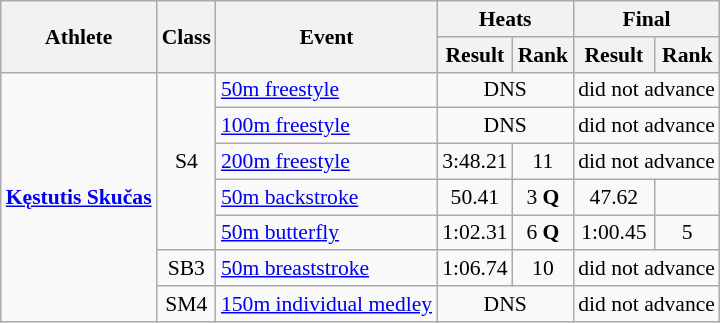<table class=wikitable style="font-size:90%">
<tr>
<th rowspan="2">Athlete</th>
<th rowspan="2">Class</th>
<th rowspan="2">Event</th>
<th colspan="2">Heats</th>
<th colspan="2">Final</th>
</tr>
<tr>
<th>Result</th>
<th>Rank</th>
<th>Result</th>
<th>Rank</th>
</tr>
<tr>
<td rowspan="7"><strong><a href='#'>Kęstutis Skučas</a></strong></td>
<td rowspan="5" style="text-align:center;">S4</td>
<td><a href='#'>50m freestyle</a></td>
<td style="text-align:center;" colspan="2">DNS</td>
<td style="text-align:center;" colspan="2">did not advance</td>
</tr>
<tr>
<td><a href='#'>100m freestyle</a></td>
<td style="text-align:center;" colspan="2">DNS</td>
<td style="text-align:center;" colspan="2">did not advance</td>
</tr>
<tr>
<td><a href='#'>200m freestyle</a></td>
<td style="text-align:center;">3:48.21</td>
<td style="text-align:center;">11</td>
<td style="text-align:center;" colspan="2">did not advance</td>
</tr>
<tr>
<td><a href='#'>50m backstroke</a></td>
<td style="text-align:center;">50.41</td>
<td style="text-align:center;">3 <strong>Q</strong></td>
<td style="text-align:center;">47.62</td>
<td style="text-align:center;"></td>
</tr>
<tr>
<td><a href='#'>50m butterfly</a></td>
<td style="text-align:center;">1:02.31</td>
<td style="text-align:center;">6 <strong>Q</strong></td>
<td style="text-align:center;">1:00.45</td>
<td style="text-align:center;">5</td>
</tr>
<tr>
<td style="text-align:center;">SB3</td>
<td><a href='#'>50m breaststroke</a></td>
<td style="text-align:center;">1:06.74</td>
<td style="text-align:center;">10</td>
<td style="text-align:center;" colspan="2">did not advance</td>
</tr>
<tr>
<td style="text-align:center;">SM4</td>
<td><a href='#'>150m individual medley</a></td>
<td style="text-align:center;" colspan="2">DNS</td>
<td style="text-align:center;" colspan="2">did not advance</td>
</tr>
</table>
